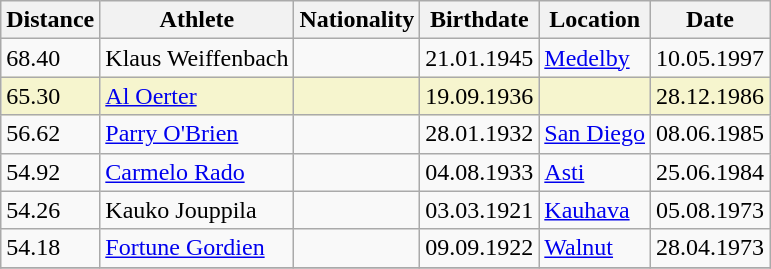<table class="wikitable">
<tr>
<th>Distance</th>
<th>Athlete</th>
<th>Nationality</th>
<th>Birthdate</th>
<th>Location</th>
<th>Date</th>
</tr>
<tr>
<td>68.40</td>
<td>Klaus Weiffenbach</td>
<td></td>
<td>21.01.1945</td>
<td><a href='#'>Medelby</a></td>
<td>10.05.1997</td>
</tr>
<tr bgcolor=#f6F5CE>
<td>65.30</td>
<td><a href='#'>Al Oerter</a></td>
<td></td>
<td>19.09.1936</td>
<td></td>
<td>28.12.1986</td>
</tr>
<tr>
<td>56.62</td>
<td><a href='#'>Parry O'Brien</a></td>
<td></td>
<td>28.01.1932</td>
<td><a href='#'>San Diego</a></td>
<td>08.06.1985</td>
</tr>
<tr>
<td>54.92</td>
<td><a href='#'>Carmelo Rado</a></td>
<td></td>
<td>04.08.1933</td>
<td><a href='#'>Asti</a></td>
<td>25.06.1984</td>
</tr>
<tr>
<td>54.26</td>
<td>Kauko Jouppila</td>
<td></td>
<td>03.03.1921</td>
<td><a href='#'>Kauhava</a></td>
<td>05.08.1973</td>
</tr>
<tr>
<td>54.18</td>
<td><a href='#'>Fortune Gordien</a></td>
<td></td>
<td>09.09.1922</td>
<td><a href='#'>Walnut</a></td>
<td>28.04.1973</td>
</tr>
<tr>
</tr>
</table>
